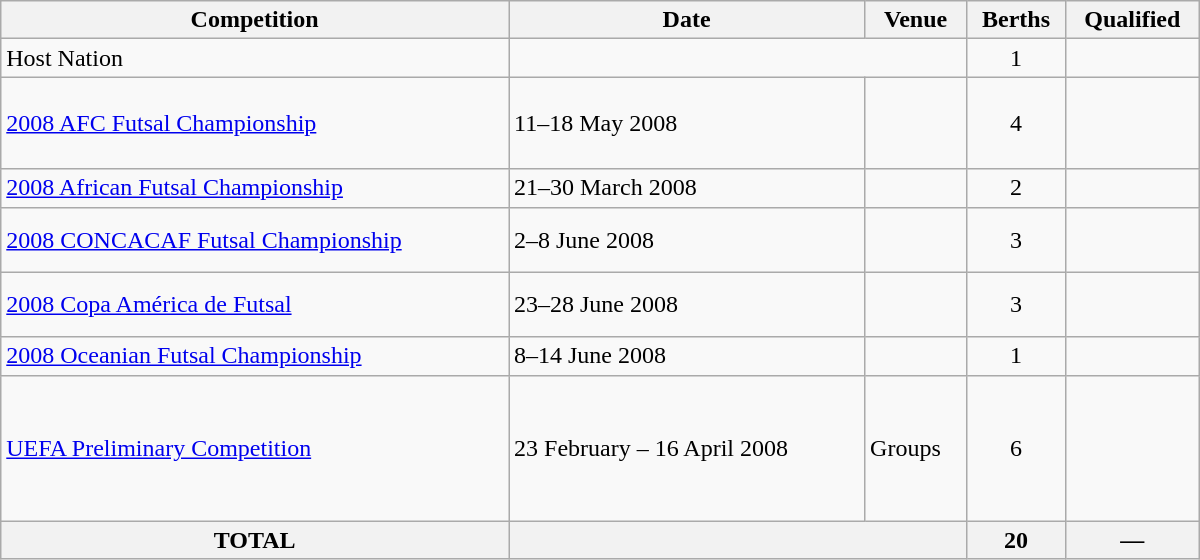<table class="wikitable" width="800">
<tr>
<th>Competition</th>
<th>Date</th>
<th>Venue</th>
<th>Berths</th>
<th>Qualified</th>
</tr>
<tr>
<td>Host Nation</td>
<td colspan="2"> </td>
<td align="center">1</td>
<td></td>
</tr>
<tr>
<td><a href='#'>2008 AFC Futsal Championship</a></td>
<td>11–18 May 2008</td>
<td></td>
<td align="center">4</td>
<td><br> <br> <br> </td>
</tr>
<tr>
<td><a href='#'>2008 African Futsal Championship</a></td>
<td>21–30 March 2008</td>
<td></td>
<td align="center">2</td>
<td><br></td>
</tr>
<tr>
<td><a href='#'>2008 CONCACAF Futsal Championship</a></td>
<td>2–8 June 2008</td>
<td></td>
<td align="center">3</td>
<td> <br>  <br> </td>
</tr>
<tr>
<td><a href='#'>2008 Copa América de Futsal</a></td>
<td>23–28 June 2008</td>
<td></td>
<td align="center">3</td>
<td><br><br></td>
</tr>
<tr>
<td><a href='#'>2008 Oceanian Futsal Championship</a></td>
<td>8–14 June 2008</td>
<td></td>
<td align="center">1</td>
<td></td>
</tr>
<tr>
<td><a href='#'>UEFA Preliminary Competition</a></td>
<td>23 February – 16 April 2008</td>
<td>Groups</td>
<td align="center">6</td>
<td> <br>  <br>  <br>  <br>  <br> </td>
</tr>
<tr>
<th>TOTAL</th>
<th colspan="2"></th>
<th>20</th>
<th>—</th>
</tr>
</table>
